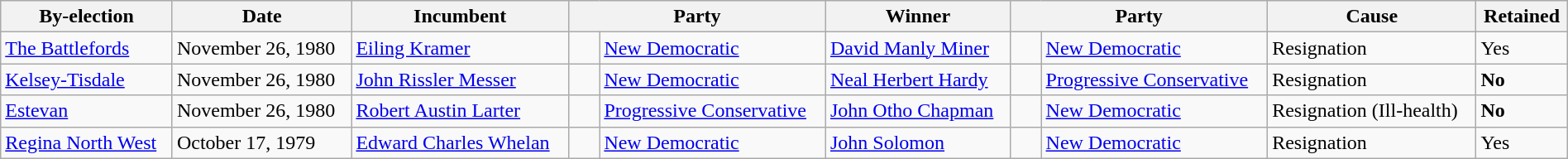<table class=wikitable style="width:100%">
<tr>
<th>By-election</th>
<th>Date</th>
<th>Incumbent</th>
<th colspan=2>Party</th>
<th>Winner</th>
<th colspan=2>Party</th>
<th>Cause</th>
<th>Retained</th>
</tr>
<tr>
<td><a href='#'>The Battlefords</a></td>
<td>November 26, 1980</td>
<td><a href='#'>Eiling Kramer</a></td>
<td>    </td>
<td><a href='#'>New Democratic</a></td>
<td><a href='#'>David Manly Miner</a></td>
<td>    </td>
<td><a href='#'>New Democratic</a></td>
<td>Resignation</td>
<td>Yes</td>
</tr>
<tr>
<td><a href='#'>Kelsey-Tisdale</a></td>
<td>November 26, 1980</td>
<td><a href='#'>John Rissler Messer</a></td>
<td>    </td>
<td><a href='#'>New Democratic</a></td>
<td><a href='#'>Neal Herbert Hardy</a></td>
<td>    </td>
<td><a href='#'>Progressive Conservative</a></td>
<td>Resignation</td>
<td><strong>No</strong></td>
</tr>
<tr>
<td><a href='#'>Estevan</a></td>
<td>November 26, 1980</td>
<td><a href='#'>Robert Austin Larter</a></td>
<td>    </td>
<td><a href='#'>Progressive Conservative</a></td>
<td><a href='#'>John Otho Chapman</a></td>
<td>    </td>
<td><a href='#'>New Democratic</a></td>
<td>Resignation (Ill-health)</td>
<td><strong>No</strong></td>
</tr>
<tr>
<td><a href='#'>Regina North West</a></td>
<td>October 17, 1979</td>
<td><a href='#'>Edward Charles Whelan</a></td>
<td>    </td>
<td><a href='#'>New Democratic</a></td>
<td><a href='#'>John Solomon</a></td>
<td>    </td>
<td><a href='#'>New Democratic</a></td>
<td>Resignation</td>
<td>Yes</td>
</tr>
</table>
